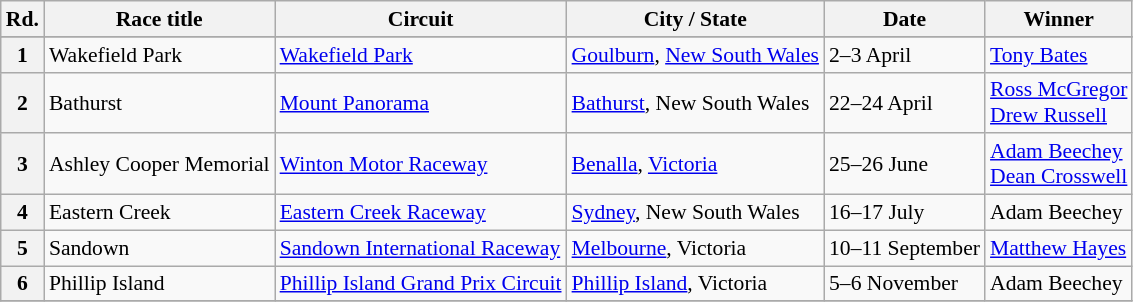<table class="wikitable" style="font-size: 90%">
<tr>
<th>Rd.</th>
<th>Race title</th>
<th>Circuit</th>
<th>City / State</th>
<th>Date</th>
<th>Winner</th>
</tr>
<tr>
</tr>
<tr>
<th>1</th>
<td> Wakefield Park</td>
<td><a href='#'>Wakefield Park</a></td>
<td><a href='#'>Goulburn</a>, <a href='#'>New South Wales</a></td>
<td>2–3 April</td>
<td><a href='#'>Tony Bates</a></td>
</tr>
<tr>
<th>2</th>
<td> Bathurst</td>
<td><a href='#'>Mount Panorama</a></td>
<td><a href='#'>Bathurst</a>, New South Wales</td>
<td>22–24 April</td>
<td><a href='#'>Ross McGregor</a><br><a href='#'>Drew Russell</a></td>
</tr>
<tr>
<th>3</th>
<td> Ashley Cooper Memorial</td>
<td><a href='#'>Winton Motor Raceway</a></td>
<td><a href='#'>Benalla</a>, <a href='#'>Victoria</a></td>
<td>25–26 June</td>
<td><a href='#'>Adam Beechey</a><br><a href='#'>Dean Crosswell</a></td>
</tr>
<tr>
<th>4</th>
<td> Eastern Creek</td>
<td><a href='#'>Eastern Creek Raceway</a></td>
<td><a href='#'>Sydney</a>, New South Wales</td>
<td>16–17 July</td>
<td>Adam Beechey</td>
</tr>
<tr>
<th>5</th>
<td> Sandown</td>
<td><a href='#'>Sandown International Raceway</a></td>
<td><a href='#'>Melbourne</a>, Victoria</td>
<td>10–11 September</td>
<td><a href='#'>Matthew Hayes</a></td>
</tr>
<tr>
<th>6</th>
<td> Phillip Island</td>
<td><a href='#'>Phillip Island Grand Prix Circuit</a></td>
<td><a href='#'>Phillip Island</a>, Victoria</td>
<td>5–6 November</td>
<td>Adam Beechey</td>
</tr>
<tr>
</tr>
</table>
